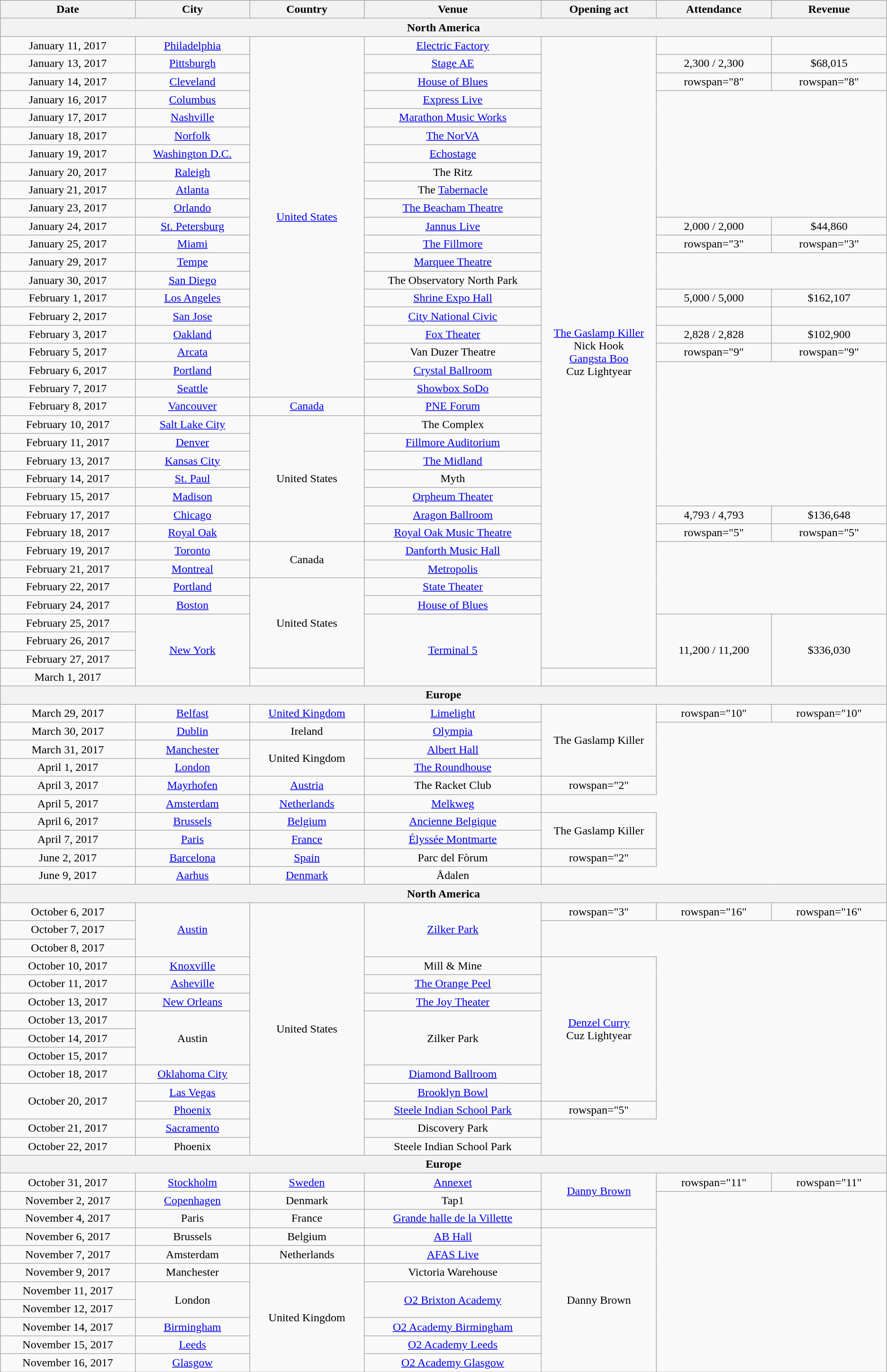<table class="wikitable" style="text-align:center;">
<tr>
<th scope="col" style="width:12em;">Date</th>
<th scope="col" style="width:10em;">City</th>
<th scope="col" style="width:10em;">Country</th>
<th scope="col" style="width:16em;">Venue</th>
<th scope="col" style="width:10em;">Opening act</th>
<th scope="col" style="width:10em;">Attendance</th>
<th scope="col" style="width:10em;">Revenue</th>
</tr>
<tr>
<th colspan="7">North America</th>
</tr>
<tr>
<td>January 11, 2017</td>
<td><a href='#'>Philadelphia</a></td>
<td rowspan="20"><a href='#'>United States</a></td>
<td><a href='#'>Electric Factory</a></td>
<td rowspan="35"><a href='#'>The Gaslamp Killer</a><br>Nick Hook<br><a href='#'>Gangsta Boo</a><br>Cuz Lightyear</td>
<td></td>
<td></td>
</tr>
<tr>
<td>January 13, 2017</td>
<td><a href='#'>Pittsburgh</a></td>
<td><a href='#'>Stage AE</a></td>
<td>2,300 / 2,300</td>
<td>$68,015</td>
</tr>
<tr>
<td>January 14, 2017</td>
<td><a href='#'>Cleveland</a></td>
<td><a href='#'>House of Blues</a></td>
<td>rowspan="8" </td>
<td>rowspan="8" </td>
</tr>
<tr>
<td>January 16, 2017</td>
<td><a href='#'>Columbus</a></td>
<td><a href='#'>Express Live</a></td>
</tr>
<tr>
<td>January 17, 2017</td>
<td><a href='#'>Nashville</a></td>
<td><a href='#'>Marathon Music Works</a></td>
</tr>
<tr>
<td>January 18, 2017</td>
<td><a href='#'>Norfolk</a></td>
<td><a href='#'>The NorVA</a></td>
</tr>
<tr>
<td>January 19, 2017</td>
<td><a href='#'>Washington D.C.</a></td>
<td><a href='#'>Echostage</a></td>
</tr>
<tr>
<td>January 20, 2017</td>
<td><a href='#'>Raleigh</a></td>
<td>The Ritz</td>
</tr>
<tr>
<td>January 21, 2017</td>
<td><a href='#'>Atlanta</a></td>
<td>The <a href='#'>Tabernacle</a></td>
</tr>
<tr>
<td>January 23, 2017</td>
<td><a href='#'>Orlando</a></td>
<td><a href='#'>The Beacham Theatre</a></td>
</tr>
<tr>
<td>January 24, 2017</td>
<td><a href='#'>St. Petersburg</a></td>
<td><a href='#'>Jannus Live</a></td>
<td>2,000 / 2,000</td>
<td>$44,860</td>
</tr>
<tr>
<td>January 25, 2017</td>
<td><a href='#'>Miami</a></td>
<td><a href='#'>The Fillmore</a></td>
<td>rowspan="3" </td>
<td>rowspan="3" </td>
</tr>
<tr>
<td>January 29, 2017</td>
<td><a href='#'>Tempe</a></td>
<td><a href='#'>Marquee Theatre</a></td>
</tr>
<tr>
<td>January 30, 2017</td>
<td><a href='#'>San Diego</a></td>
<td>The Observatory North Park</td>
</tr>
<tr>
<td>February 1, 2017</td>
<td><a href='#'>Los Angeles</a></td>
<td><a href='#'>Shrine Expo Hall</a></td>
<td>5,000 / 5,000</td>
<td>$162,107</td>
</tr>
<tr>
<td>February 2, 2017</td>
<td><a href='#'>San Jose</a></td>
<td><a href='#'>City National Civic</a></td>
<td></td>
<td></td>
</tr>
<tr>
<td>February 3, 2017</td>
<td><a href='#'>Oakland</a></td>
<td><a href='#'>Fox Theater</a></td>
<td>2,828 / 2,828</td>
<td>$102,900</td>
</tr>
<tr>
<td>February 5, 2017</td>
<td><a href='#'>Arcata</a></td>
<td>Van Duzer Theatre</td>
<td>rowspan="9" </td>
<td>rowspan="9" </td>
</tr>
<tr>
<td>February 6, 2017</td>
<td><a href='#'>Portland</a></td>
<td><a href='#'>Crystal Ballroom</a></td>
</tr>
<tr>
<td>February 7, 2017</td>
<td><a href='#'>Seattle</a></td>
<td><a href='#'>Showbox SoDo</a></td>
</tr>
<tr>
<td>February 8, 2017</td>
<td><a href='#'>Vancouver</a></td>
<td><a href='#'>Canada</a></td>
<td><a href='#'>PNE Forum</a></td>
</tr>
<tr>
<td>February 10, 2017</td>
<td><a href='#'>Salt Lake City</a></td>
<td rowspan="7">United States</td>
<td>The Complex</td>
</tr>
<tr>
<td>February 11, 2017</td>
<td><a href='#'>Denver</a></td>
<td><a href='#'>Fillmore Auditorium</a></td>
</tr>
<tr>
<td>February 13, 2017</td>
<td><a href='#'>Kansas City</a></td>
<td><a href='#'>The Midland</a></td>
</tr>
<tr>
<td>February 14, 2017</td>
<td><a href='#'>St. Paul</a></td>
<td>Myth</td>
</tr>
<tr>
<td>February 15, 2017</td>
<td><a href='#'>Madison</a></td>
<td><a href='#'>Orpheum Theater</a></td>
</tr>
<tr>
<td>February 17, 2017</td>
<td><a href='#'>Chicago</a></td>
<td><a href='#'>Aragon Ballroom</a></td>
<td>4,793 / 4,793</td>
<td>$136,648</td>
</tr>
<tr>
<td>February 18, 2017</td>
<td><a href='#'>Royal Oak</a></td>
<td><a href='#'>Royal Oak Music Theatre</a></td>
<td>rowspan="5" </td>
<td>rowspan="5" </td>
</tr>
<tr>
<td>February 19, 2017</td>
<td><a href='#'>Toronto</a></td>
<td rowspan="2">Canada</td>
<td><a href='#'>Danforth Music Hall</a></td>
</tr>
<tr>
<td>February 21, 2017</td>
<td><a href='#'>Montreal</a></td>
<td><a href='#'>Metropolis</a></td>
</tr>
<tr>
<td>February 22, 2017</td>
<td><a href='#'>Portland</a></td>
<td rowspan="5">United States</td>
<td><a href='#'>State Theater</a></td>
</tr>
<tr>
<td>February 24, 2017</td>
<td><a href='#'>Boston</a></td>
<td><a href='#'>House of Blues</a></td>
</tr>
<tr>
<td>February 25, 2017</td>
<td rowspan="4"><a href='#'>New York</a></td>
<td rowspan="4"><a href='#'>Terminal 5</a></td>
<td rowspan="4">11,200 / 11,200</td>
<td rowspan="4">$336,030</td>
</tr>
<tr>
<td>February 26, 2017</td>
</tr>
<tr>
<td>February 27, 2017</td>
</tr>
<tr>
<td>March 1, 2017</td>
</tr>
<tr>
<th colspan="7">Europe</th>
</tr>
<tr>
<td>March 29, 2017</td>
<td><a href='#'>Belfast</a></td>
<td><a href='#'>United Kingdom</a></td>
<td><a href='#'>Limelight</a></td>
<td rowspan="4">The Gaslamp Killer</td>
<td>rowspan="10" </td>
<td>rowspan="10" </td>
</tr>
<tr>
<td>March 30, 2017</td>
<td><a href='#'>Dublin</a></td>
<td>Ireland</td>
<td><a href='#'>Olympia</a></td>
</tr>
<tr>
<td>March 31, 2017</td>
<td><a href='#'>Manchester</a></td>
<td rowspan="2">United Kingdom</td>
<td><a href='#'>Albert Hall</a></td>
</tr>
<tr>
<td>April 1, 2017</td>
<td><a href='#'>London</a></td>
<td><a href='#'>The Roundhouse</a></td>
</tr>
<tr>
<td>April 3, 2017</td>
<td><a href='#'>Mayrhofen</a></td>
<td><a href='#'>Austria</a></td>
<td>The Racket Club</td>
<td>rowspan="2" </td>
</tr>
<tr>
<td>April 5, 2017</td>
<td><a href='#'>Amsterdam</a></td>
<td><a href='#'>Netherlands</a></td>
<td><a href='#'>Melkweg</a></td>
</tr>
<tr>
<td>April 6, 2017</td>
<td><a href='#'>Brussels</a></td>
<td><a href='#'>Belgium</a></td>
<td><a href='#'>Ancienne Belgique</a></td>
<td rowspan="2">The Gaslamp Killer</td>
</tr>
<tr>
<td>April 7, 2017</td>
<td><a href='#'>Paris</a></td>
<td><a href='#'>France</a></td>
<td><a href='#'>Élyssée Montmarte</a></td>
</tr>
<tr>
<td>June 2, 2017</td>
<td><a href='#'>Barcelona</a></td>
<td><a href='#'>Spain</a></td>
<td>Parc del Fòrum</td>
<td>rowspan="2" </td>
</tr>
<tr>
<td>June 9, 2017</td>
<td><a href='#'>Aarhus</a></td>
<td><a href='#'>Denmark</a></td>
<td>Ådalen</td>
</tr>
<tr>
<th colspan="7">North America</th>
</tr>
<tr>
<td>October 6, 2017</td>
<td rowspan="3"><a href='#'>Austin</a></td>
<td rowspan="16">United States</td>
<td rowspan="3"><a href='#'>Zilker Park</a></td>
<td>rowspan="3" </td>
<td>rowspan="16" </td>
<td>rowspan="16" </td>
</tr>
<tr>
<td>October 7, 2017</td>
</tr>
<tr>
<td>October 8, 2017</td>
</tr>
<tr>
<td>October 10, 2017</td>
<td><a href='#'>Knoxville</a></td>
<td>Mill & Mine</td>
<td rowspan="8"><a href='#'>Denzel Curry</a><br>Cuz Lightyear</td>
</tr>
<tr>
<td>October 11, 2017</td>
<td><a href='#'>Asheville</a></td>
<td><a href='#'>The Orange Peel</a></td>
</tr>
<tr>
<td>October 13, 2017</td>
<td><a href='#'>New Orleans</a></td>
<td><a href='#'>The Joy Theater</a></td>
</tr>
<tr>
<td>October 13, 2017</td>
<td rowspan="3">Austin</td>
<td rowspan="3">Zilker Park</td>
</tr>
<tr>
<td>October 14, 2017</td>
</tr>
<tr>
<td>October 15, 2017</td>
</tr>
<tr>
<td>October 18, 2017</td>
<td><a href='#'>Oklahoma City</a></td>
<td><a href='#'>Diamond Ballroom</a></td>
</tr>
<tr>
<td rowspan="2">October 20, 2017</td>
<td><a href='#'>Las Vegas</a></td>
<td><a href='#'>Brooklyn Bowl</a></td>
</tr>
<tr>
<td rowspan="2"><a href='#'>Phoenix</a></td>
<td rowspan="2"><a href='#'>Steele Indian School Park</a></td>
<td>rowspan="5" </td>
</tr>
<tr>
<td rowspan="3">October 21, 2017</td>
</tr>
<tr>
<td><a href='#'>Sacramento</a></td>
<td>Discovery Park</td>
</tr>
<tr>
<td rowspan="2">Phoenix</td>
<td rowspan="2">Steele Indian School Park</td>
</tr>
<tr>
<td>October 22, 2017</td>
</tr>
<tr>
<th colspan="7">Europe</th>
</tr>
<tr>
<td>October 31, 2017</td>
<td><a href='#'>Stockholm</a></td>
<td><a href='#'>Sweden</a></td>
<td><a href='#'>Annexet</a></td>
<td rowspan="2"><a href='#'>Danny Brown</a></td>
<td>rowspan="11" </td>
<td>rowspan="11" </td>
</tr>
<tr>
<td>November 2, 2017</td>
<td><a href='#'>Copenhagen</a></td>
<td>Denmark</td>
<td>Tap1</td>
</tr>
<tr>
<td>November 4, 2017</td>
<td>Paris</td>
<td>France</td>
<td><a href='#'>Grande halle de la Villette</a></td>
<td></td>
</tr>
<tr>
<td>November 6, 2017</td>
<td>Brussels</td>
<td>Belgium</td>
<td><a href='#'>AB Hall</a></td>
<td rowspan="8">Danny Brown</td>
</tr>
<tr>
<td>November 7, 2017</td>
<td>Amsterdam</td>
<td>Netherlands</td>
<td><a href='#'>AFAS Live</a></td>
</tr>
<tr>
<td>November 9, 2017</td>
<td>Manchester</td>
<td rowspan="6">United Kingdom</td>
<td>Victoria Warehouse</td>
</tr>
<tr>
<td>November 11, 2017</td>
<td rowspan="2">London</td>
<td rowspan="2"><a href='#'>O2 Brixton Academy</a></td>
</tr>
<tr>
<td>November 12, 2017</td>
</tr>
<tr>
<td>November 14, 2017</td>
<td><a href='#'>Birmingham</a></td>
<td><a href='#'>O2 Academy Birmingham</a></td>
</tr>
<tr>
<td>November 15, 2017</td>
<td><a href='#'>Leeds</a></td>
<td><a href='#'>O2 Academy Leeds</a></td>
</tr>
<tr>
<td>November 16, 2017</td>
<td><a href='#'>Glasgow</a></td>
<td><a href='#'>O2 Academy Glasgow</a></td>
</tr>
</table>
